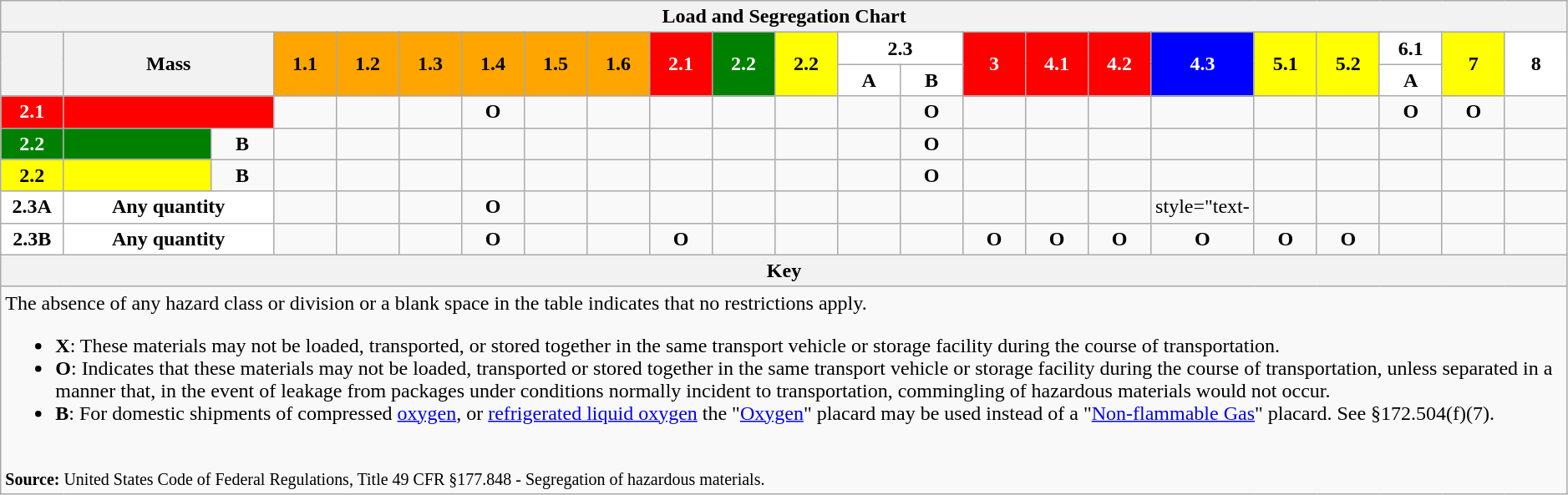<table width=99% align=center class=wikitable>
<tr>
<th colspan=23>Load and Segregation Chart</th>
</tr>
<tr>
<th rowspan=2 width=4%> </th>
<th colspan=2 rowspan=2>Mass</th>
<td rowspan=2 style="text-align:center;background-color:orange;" width=4%><strong>1.1</strong></td>
<td rowspan=2 style="text-align:center;background-color:orange;" width=4%><strong>1.2</strong></td>
<td rowspan=2 style="text-align:center;background-color:orange;" width=4%><strong>1.3</strong></td>
<td rowspan=2 style="text-align:center;background-color:orange;" width=4%><strong>1.4</strong></td>
<td rowspan=2 style="text-align:center;background-color:orange;" width=4%><strong>1.5</strong></td>
<td rowspan=2 style="text-align:center;background-color:orange;" width=4%><strong>1.6</strong></td>
<td rowspan=2 style="text-align:center;background-color:red;color:white;" width=4%><strong>2.1</strong></td>
<td rowspan=2 style="text-align:center;background-color:green;color:white;" width=4%><strong>2.2</strong></td>
<td rowspan=2 style="text-align:center;background-color:yellow;" width=4%><strong>2.2</strong></td>
<td colspan=2 style="text-align:center;background-color:white;" width=8%><strong>2.3</strong></td>
<td rowspan=2 style="text-align:center;background-color:red;color:white;" width=4%><strong>3</strong></td>
<td rowspan=2 style="text-align:center;background-color:red;color:white;" width=4%><strong>4.1</strong></td>
<td rowspan=2 style="text-align:center;background-color:red;color:white;" width=4%><strong>4.2</strong></td>
<td rowspan=2 style="text-align:center;background-color:blue;color:white;" width=4%><strong>4.3</strong></td>
<td rowspan=2 style="text-align:center;background-color:yellow;" width=4%><strong>5.1</strong></td>
<td rowspan=2 style="text-align:center;background-color:yellow;" width=4%><strong>5.2</strong></td>
<td style="text-align:center;background-color:white;" width=4%><strong>6.1</strong></td>
<td rowspan=2 style="text-align:center;background-color:yellow;" width=4%><strong>7</strong></td>
<td rowspan=2 style="text-align:center;background-color:white;" width=4%><strong>8</strong></td>
</tr>
<tr>
<td style="text-align:center;background-color:white;" width=4%><strong>A</strong></td>
<td style="text-align:center;background-color:white;" width=4%><strong>B</strong></td>
<td style="text-align:center;background-color:white;"><strong>A</strong></td>
</tr>
<tr>
<td style="text-align:center;background-color:red;color:white;"><strong>2.1</strong></td>
<td colspan=2 style="text-align:center;background-color:red;color:white;"><strong></strong></td>
<td></td>
<td></td>
<td></td>
<td style="text-align:center;"><strong>O</strong></td>
<td></td>
<td style="text-align:center;"> </td>
<td style="text-align:center;"> </td>
<td style="text-align:center;"> </td>
<td style="text-align:center;"> </td>
<td></td>
<td style="text-align:center;"><strong>O</strong></td>
<td style="text-align:center;"> </td>
<td style="text-align:center;"> </td>
<td style="text-align:center;"> </td>
<td style="text-align:center;"> </td>
<td style="text-align:center;"> </td>
<td style="text-align:center;"> </td>
<td style="text-align:center;"><strong>O</strong></td>
<td style="text-align:center;"><strong>O</strong></td>
<td style="text-align:center;"> </td>
</tr>
<tr>
<td style="text-align:center;background-color:green;color:white;"><strong>2.2</strong></td>
<td style="text-align:center;background-color:green;color:white;"><strong></strong></td>
<td style="text-align:center;" width=4%><strong>B</strong></td>
<td></td>
<td style="text-align:center;"> </td>
<td style="text-align:center;"> </td>
<td style="text-align:center;"> </td>
<td></td>
<td style="text-align:center;"> </td>
<td style="text-align:center;"> </td>
<td style="text-align:center;"> </td>
<td style="text-align:center;"> </td>
<td></td>
<td style="text-align:center;"><strong>O</strong></td>
<td style="text-align:center;"> </td>
<td style="text-align:center;"> </td>
<td style="text-align:center;"> </td>
<td style="text-align:center;"> </td>
<td style="text-align:center;"> </td>
<td style="text-align:center;"> </td>
<td style="text-align:center;"> </td>
<td style="text-align:center;"> </td>
<td style="text-align:center;"> </td>
</tr>
<tr>
<td style="text-align:center;background-color:yellow;"><strong>2.2</strong></td>
<td style="text-align:center;background-color:yellow;"><strong></strong></td>
<td style="text-align:center;" width=4%><strong>B</strong></td>
<td></td>
<td style="text-align:center;"> </td>
<td style="text-align:center;"> </td>
<td style="text-align:center;"> </td>
<td></td>
<td style="text-align:center;"> </td>
<td style="text-align:center;"> </td>
<td style="text-align:center;"> </td>
<td style="text-align:center;"> </td>
<td></td>
<td style="text-align:center;"><strong>O</strong></td>
<td style="text-align:center;"> </td>
<td style="text-align:center;"> </td>
<td style="text-align:center;"> </td>
<td style="text-align:center;"> </td>
<td style="text-align:center;"> </td>
<td style="text-align:center;"> </td>
<td style="text-align:center;"> </td>
<td style="text-align:center;"> </td>
<td style="text-align:center;"> </td>
</tr>
<tr>
<td style="text-align:center;background-color:white;"><strong>2.3A</strong></td>
<td colspan=2 style="text-align:center;background-color:white;"><strong>Any quantity</strong></td>
<td></td>
<td></td>
<td></td>
<td style="text-align:center;"><strong>O</strong></td>
<td></td>
<td style="text-align:center;"> </td>
<td></td>
<td style="text-align:center;"> </td>
<td style="text-align:center;"> </td>
<td style="text-align:center;"> </td>
<td style="text-align:center;"> </td>
<td></td>
<td></td>
<td></td>
<td>style="text-</td>
<td></td>
<td></td>
<td style="text-align:center;"> </td>
<td style="text-align:center;"> </td>
<td></td>
</tr>
<tr>
<td style="text-align:center;background-color:white;"><strong>2.3B</strong></td>
<td colspan=2 style="text-align:center;background-color:white;"><strong>Any quantity</strong></td>
<td></td>
<td></td>
<td></td>
<td style="text-align:center;"><strong>O</strong></td>
<td></td>
<td style="text-align:center;"> </td>
<td style="text-align:center;"><strong>O</strong></td>
<td style="text-align:center;"> </td>
<td style="text-align:center;"> </td>
<td style="text-align:center;"> </td>
<td style="text-align:center;"> </td>
<td style="text-align:center;"><strong>O</strong></td>
<td style="text-align:center;"><strong>O</strong></td>
<td style="text-align:center;"><strong>O</strong></td>
<td style="text-align:center;"><strong>O</strong></td>
<td style="text-align:center;"><strong>O</strong></td>
<td style="text-align:center;"><strong>O</strong></td>
<td style="text-align:center;"> </td>
<td style="text-align:center;"> </td>
<td style="text-align:center;"> </td>
</tr>
<tr>
<th colspan=23>Key</th>
</tr>
<tr>
<td colspan=23>The absence of any hazard class or division or a blank space in the table indicates that no restrictions apply.<br><ul><li><strong>X</strong>: These materials may not be loaded, transported, or stored together in the same transport vehicle or storage facility during the course of transportation.</li><li><strong>O</strong>: Indicates that these materials may not be loaded, transported or stored together in the same transport vehicle or storage facility during the course of transportation, unless separated in a manner that, in the event of leakage from packages under conditions normally incident to transportation, commingling of hazardous materials would not occur.</li><li><strong>B</strong>: For domestic shipments of compressed <a href='#'>oxygen</a>, or <a href='#'>refrigerated liquid oxygen</a> the "<a href='#'>Oxygen</a>" placard may be used instead of a "<a href='#'>Non-flammable Gas</a>" placard. See §172.504(f)(7).</li></ul><br><small><strong>Source:</strong> United States Code of Federal Regulations, Title 49 CFR §177.848 - Segregation of hazardous materials. </small></td>
</tr>
</table>
